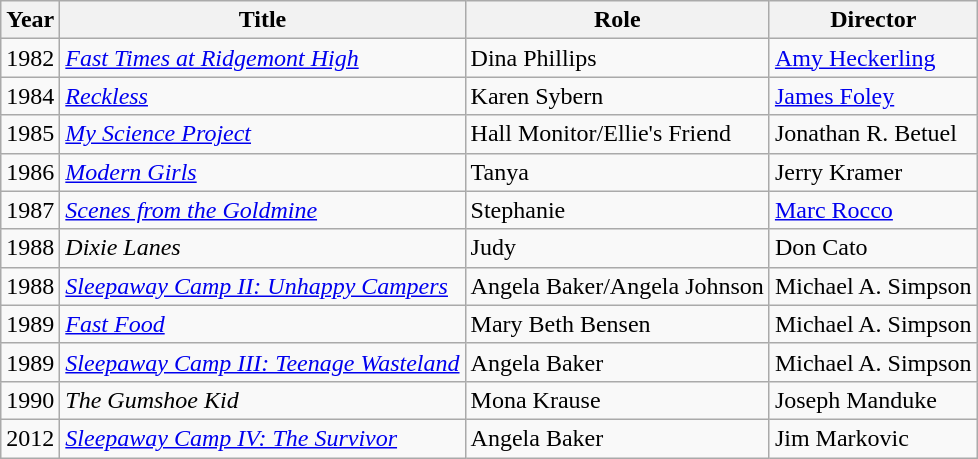<table class="wikitable">
<tr>
<th>Year</th>
<th>Title</th>
<th>Role</th>
<th>Director</th>
</tr>
<tr>
<td>1982</td>
<td><em><a href='#'>Fast Times at Ridgemont High</a></em></td>
<td>Dina Phillips</td>
<td><a href='#'>Amy Heckerling</a></td>
</tr>
<tr>
<td>1984</td>
<td><em><a href='#'>Reckless</a></em></td>
<td>Karen Sybern</td>
<td><a href='#'>James Foley</a></td>
</tr>
<tr>
<td>1985</td>
<td><em><a href='#'>My Science Project</a></em></td>
<td>Hall Monitor/Ellie's Friend </td>
<td>Jonathan R. Betuel</td>
</tr>
<tr>
<td>1986</td>
<td><em><a href='#'>Modern Girls</a></em></td>
<td>Tanya</td>
<td>Jerry Kramer</td>
</tr>
<tr>
<td>1987</td>
<td><em><a href='#'>Scenes from the Goldmine</a></em></td>
<td>Stephanie</td>
<td><a href='#'>Marc Rocco</a></td>
</tr>
<tr>
<td>1988</td>
<td><em>Dixie Lanes</em></td>
<td>Judy</td>
<td>Don Cato</td>
</tr>
<tr>
<td>1988</td>
<td><em><a href='#'>Sleepaway Camp II: Unhappy Campers</a></em></td>
<td>Angela Baker/Angela Johnson</td>
<td>Michael A. Simpson</td>
</tr>
<tr>
<td>1989</td>
<td><em><a href='#'>Fast Food</a></em></td>
<td>Mary Beth Bensen</td>
<td>Michael A. Simpson</td>
</tr>
<tr>
<td>1989</td>
<td><em><a href='#'>Sleepaway Camp III: Teenage Wasteland</a></em></td>
<td>Angela Baker</td>
<td>Michael A. Simpson</td>
</tr>
<tr>
<td>1990</td>
<td><em>The Gumshoe Kid</em></td>
<td>Mona Krause</td>
<td>Joseph Manduke</td>
</tr>
<tr>
<td>2012</td>
<td><em><a href='#'>Sleepaway Camp IV: The Survivor</a></em></td>
<td>Angela Baker </td>
<td>Jim Markovic</td>
</tr>
</table>
